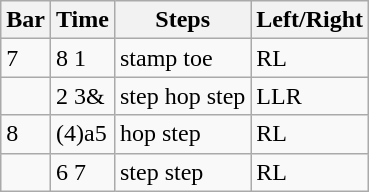<table class="wikitable">
<tr>
<th>Bar</th>
<th>Time</th>
<th>Steps</th>
<th>Left/Right</th>
</tr>
<tr>
<td>7</td>
<td>8 1</td>
<td>stamp toe</td>
<td>RL</td>
</tr>
<tr>
<td></td>
<td>2 3&</td>
<td>step hop step</td>
<td>LLR</td>
</tr>
<tr>
<td>8</td>
<td>(4)a5</td>
<td>hop step</td>
<td>RL</td>
</tr>
<tr>
<td></td>
<td>6 7</td>
<td>step step</td>
<td>RL</td>
</tr>
</table>
